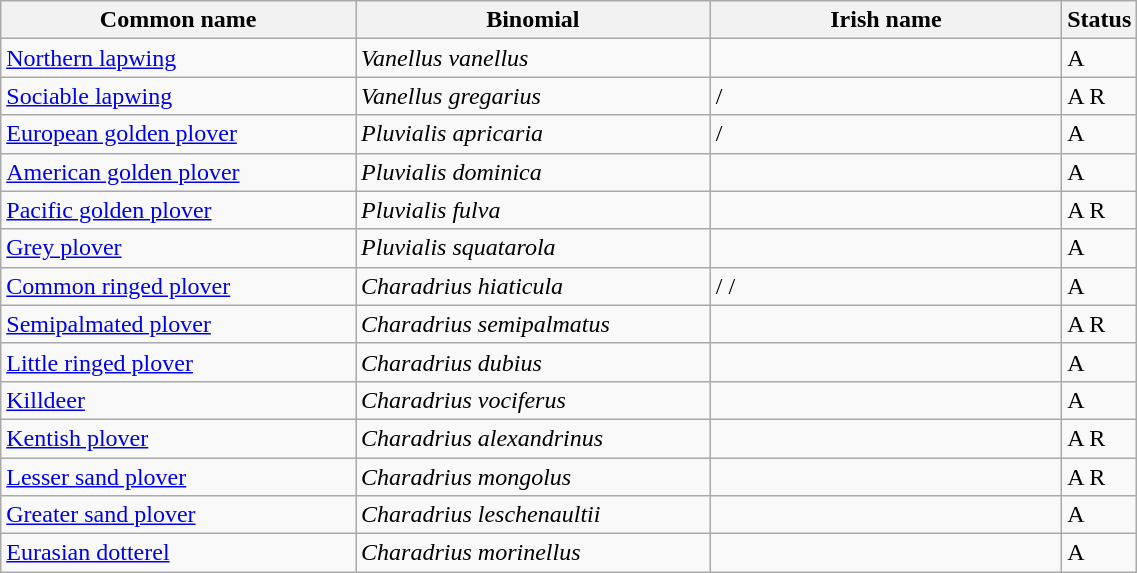<table width=60% class="wikitable">
<tr>
<th width=32%>Common name</th>
<th width=32%>Binomial</th>
<th width=32%>Irish name</th>
<th width=4%>Status</th>
</tr>
<tr>
<td><a href='#'>Northern lapwing</a></td>
<td><em>Vanellus vanellus</em></td>
<td></td>
<td>A</td>
</tr>
<tr>
<td><a href='#'>Sociable lapwing</a></td>
<td><em>Vanellus gregarius</em></td>
<td> / </td>
<td>A R</td>
</tr>
<tr>
<td><a href='#'>European golden plover</a></td>
<td><em>Pluvialis apricaria</em></td>
<td> / </td>
<td>A</td>
</tr>
<tr>
<td><a href='#'>American golden plover</a></td>
<td><em>Pluvialis dominica</em></td>
<td></td>
<td>A</td>
</tr>
<tr>
<td><a href='#'>Pacific golden plover</a></td>
<td><em>Pluvialis fulva</em></td>
<td></td>
<td>A R</td>
</tr>
<tr>
<td><a href='#'>Grey plover</a></td>
<td><em>Pluvialis squatarola</em></td>
<td></td>
<td>A</td>
</tr>
<tr>
<td><a href='#'>Common ringed plover</a></td>
<td><em>Charadrius hiaticula</em></td>
<td> /  / </td>
<td>A</td>
</tr>
<tr>
<td><a href='#'>Semipalmated plover</a></td>
<td><em>Charadrius semipalmatus</em></td>
<td></td>
<td>A R</td>
</tr>
<tr>
<td><a href='#'>Little ringed plover</a></td>
<td><em>Charadrius dubius</em></td>
<td></td>
<td>A</td>
</tr>
<tr>
<td><a href='#'>Killdeer</a></td>
<td><em>Charadrius vociferus</em></td>
<td></td>
<td>A</td>
</tr>
<tr>
<td><a href='#'>Kentish plover</a></td>
<td><em>Charadrius alexandrinus</em></td>
<td></td>
<td>A R</td>
</tr>
<tr>
<td><a href='#'>Lesser sand plover</a></td>
<td><em>Charadrius mongolus</em></td>
<td></td>
<td>A R</td>
</tr>
<tr>
<td><a href='#'>Greater sand plover</a></td>
<td><em>Charadrius leschenaultii</em></td>
<td></td>
<td>A</td>
</tr>
<tr>
<td><a href='#'>Eurasian dotterel</a></td>
<td><em>Charadrius morinellus</em></td>
<td></td>
<td>A</td>
</tr>
</table>
